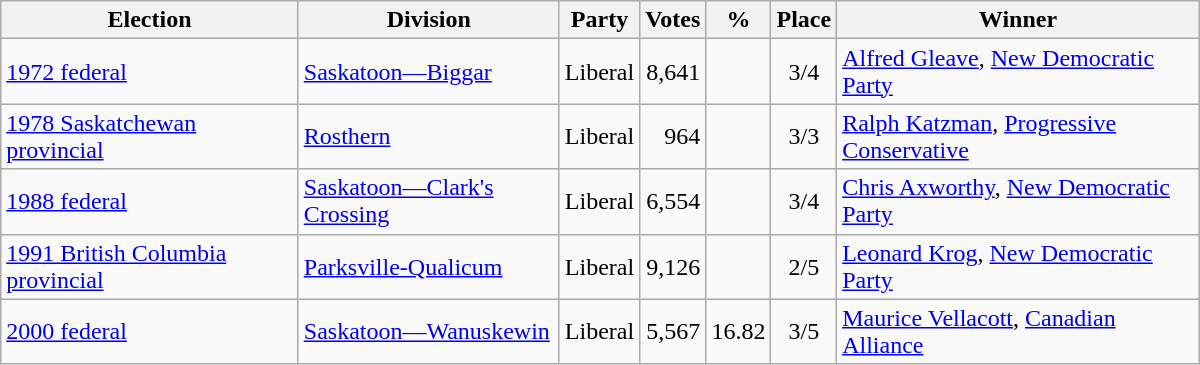<table class="wikitable" width="800">
<tr>
<th align="left">Election</th>
<th align="left">Division</th>
<th align="left">Party</th>
<th align="right">Votes</th>
<th align="right">%</th>
<th align="center">Place</th>
<th align="center">Winner</th>
</tr>
<tr>
<td align="left"><a href='#'>1972 federal</a></td>
<td align="left"><a href='#'>Saskatoon—Biggar</a></td>
<td align="left">Liberal</td>
<td align="right">8,641</td>
<td align="right"></td>
<td align="center">3/4</td>
<td align="left"><a href='#'>Alfred Gleave</a>, <a href='#'>New Democratic Party</a></td>
</tr>
<tr>
<td align="left"><a href='#'>1978 Saskatchewan provincial</a></td>
<td align="left"><a href='#'>Rosthern</a></td>
<td align="left">Liberal</td>
<td align="right">964</td>
<td align="right"></td>
<td align="center">3/3</td>
<td align="left"><a href='#'>Ralph Katzman</a>, <a href='#'>Progressive Conservative</a></td>
</tr>
<tr>
<td align="left"><a href='#'>1988 federal</a></td>
<td align="left"><a href='#'>Saskatoon—Clark's Crossing</a></td>
<td align="left">Liberal</td>
<td align="right">6,554</td>
<td align="right"></td>
<td align="center">3/4</td>
<td align="left"><a href='#'>Chris Axworthy</a>, <a href='#'>New Democratic Party</a></td>
</tr>
<tr>
<td align="left"><a href='#'>1991 British Columbia provincial</a></td>
<td align="left"><a href='#'>Parksville-Qualicum</a></td>
<td align="left">Liberal</td>
<td align="right">9,126</td>
<td align="right"></td>
<td align="center">2/5</td>
<td align="left"><a href='#'>Leonard Krog</a>, <a href='#'>New Democratic Party</a></td>
</tr>
<tr>
<td align="left"><a href='#'>2000 federal</a></td>
<td align="left"><a href='#'>Saskatoon—Wanuskewin</a></td>
<td align="left">Liberal</td>
<td align="right">5,567</td>
<td align="right">16.82</td>
<td align="center">3/5</td>
<td align="left"><a href='#'>Maurice Vellacott</a>, <a href='#'>Canadian Alliance</a></td>
</tr>
</table>
